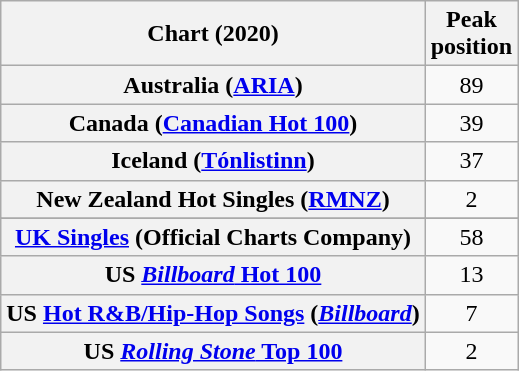<table class="wikitable sortable plainrowheaders" style="text-align:center">
<tr>
<th>Chart (2020)</th>
<th>Peak<br>position</th>
</tr>
<tr>
<th scope="row">Australia (<a href='#'>ARIA</a>)</th>
<td>89</td>
</tr>
<tr>
<th scope="row">Canada (<a href='#'>Canadian Hot 100</a>)</th>
<td>39</td>
</tr>
<tr>
<th scope="row">Iceland (<a href='#'>Tónlistinn</a>)</th>
<td>37</td>
</tr>
<tr>
<th scope="row">New Zealand Hot Singles (<a href='#'>RMNZ</a>)</th>
<td>2</td>
</tr>
<tr>
</tr>
<tr>
<th scope="row"><a href='#'>UK Singles</a> (Official Charts Company)</th>
<td>58</td>
</tr>
<tr>
<th scope="row">US <a href='#'><em>Billboard</em> Hot 100</a></th>
<td>13</td>
</tr>
<tr>
<th scope="row">US <a href='#'>Hot R&B/Hip-Hop Songs</a> (<em><a href='#'>Billboard</a></em>)</th>
<td>7</td>
</tr>
<tr>
<th scope="row">US <a href='#'><em>Rolling Stone</em> Top 100</a></th>
<td>2</td>
</tr>
</table>
